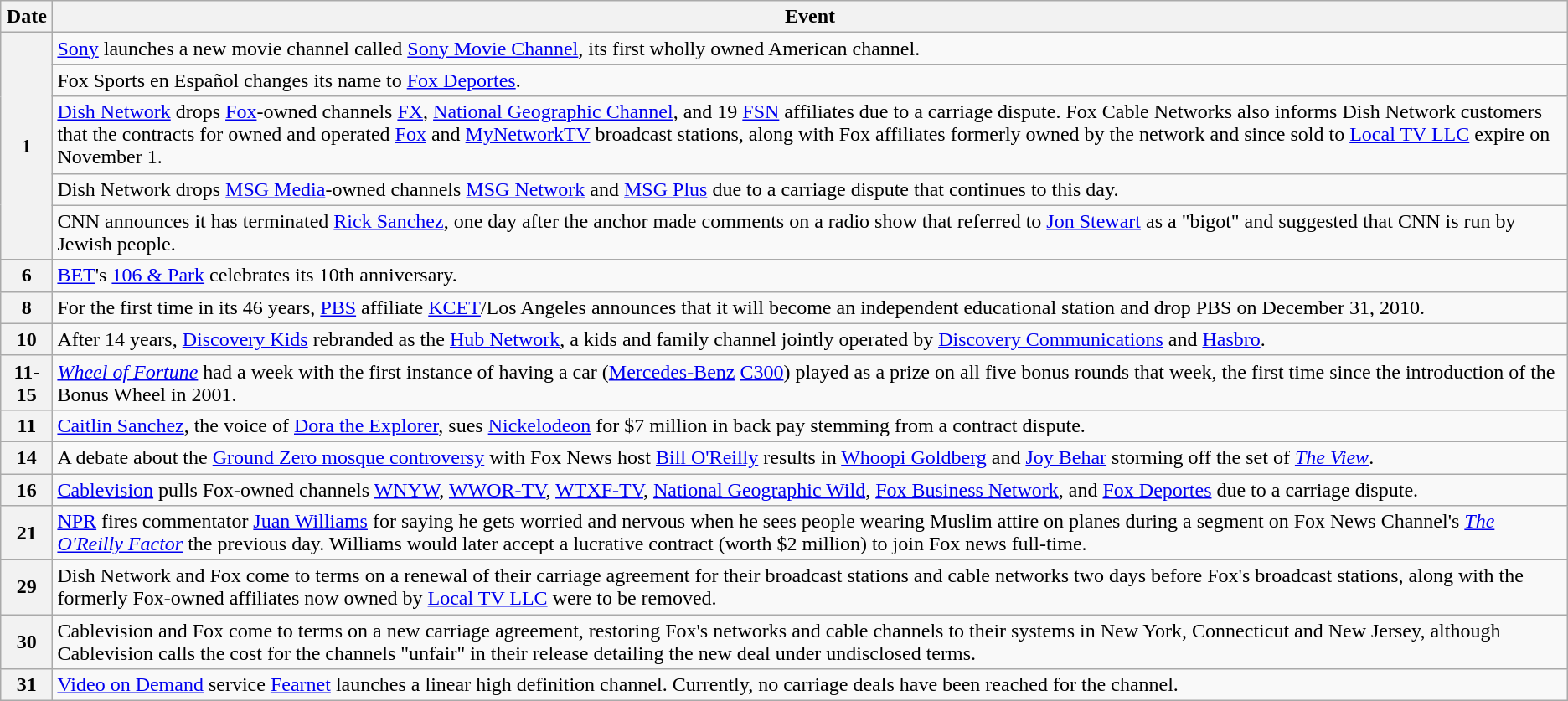<table class="wikitable">
<tr>
<th>Date</th>
<th>Event</th>
</tr>
<tr>
<th style="text-align:center;" rowspan="5"><strong>1</strong></th>
<td><a href='#'>Sony</a> launches a new movie channel called <a href='#'>Sony Movie Channel</a>, its first wholly owned American channel.</td>
</tr>
<tr>
<td>Fox Sports en Español changes its name to <a href='#'>Fox Deportes</a>.</td>
</tr>
<tr>
<td><a href='#'>Dish Network</a> drops <a href='#'>Fox</a>-owned channels <a href='#'>FX</a>, <a href='#'>National Geographic Channel</a>, and 19 <a href='#'>FSN</a> affiliates due to a carriage dispute. Fox Cable Networks also informs Dish Network customers that the contracts for owned and operated <a href='#'>Fox</a> and <a href='#'>MyNetworkTV</a> broadcast stations, along with Fox affiliates formerly owned by the network and since sold to <a href='#'>Local TV LLC</a> expire on November 1.</td>
</tr>
<tr>
<td>Dish Network drops <a href='#'>MSG Media</a>-owned channels <a href='#'>MSG Network</a> and <a href='#'>MSG Plus</a> due to a carriage dispute that continues to this day.</td>
</tr>
<tr>
<td>CNN announces it has terminated <a href='#'>Rick Sanchez</a>, one day after the anchor made comments on a radio show that referred to <a href='#'>Jon Stewart</a> as a "bigot" and suggested that CNN is run by Jewish people.</td>
</tr>
<tr>
<th style="text-align:center;"><strong>6</strong></th>
<td><a href='#'>BET</a>'s <a href='#'>106 & Park</a> celebrates its 10th anniversary.</td>
</tr>
<tr>
<th style="text-align:center;"><strong>8</strong></th>
<td>For the first time in its 46 years, <a href='#'>PBS</a> affiliate <a href='#'>KCET</a>/Los Angeles announces that it will become an independent educational station and drop PBS on December 31, 2010.</td>
</tr>
<tr>
<th style="text-align:center;"><strong>10</strong></th>
<td>After 14 years, <a href='#'>Discovery Kids</a> rebranded as the <a href='#'>Hub Network</a>, a kids and family channel jointly operated by <a href='#'>Discovery Communications</a> and <a href='#'>Hasbro</a>.</td>
</tr>
<tr>
<th style="text-align:center;"><strong>11-15</strong></th>
<td><em><a href='#'>Wheel of Fortune</a></em> had a week with the first instance of having a car (<a href='#'>Mercedes-Benz</a> <a href='#'>C300</a>) played as a prize on all five bonus rounds that week, the first time since the introduction of the Bonus Wheel in 2001.</td>
</tr>
<tr>
<th style="text-align:center;"><strong>11</strong></th>
<td><a href='#'>Caitlin Sanchez</a>, the voice of <a href='#'>Dora the Explorer</a>, sues <a href='#'>Nickelodeon</a> for $7 million in back pay stemming from a contract dispute.</td>
</tr>
<tr>
<th style="text-align:center;"><strong>14</strong></th>
<td>A debate about the <a href='#'>Ground Zero mosque controversy</a> with Fox News host <a href='#'>Bill O'Reilly</a> results in <a href='#'>Whoopi Goldberg</a> and <a href='#'>Joy Behar</a> storming off the set of <em><a href='#'>The View</a></em>.</td>
</tr>
<tr>
<th style="text-align:center;"><strong>16</strong></th>
<td><a href='#'>Cablevision</a> pulls Fox-owned channels <a href='#'>WNYW</a>, <a href='#'>WWOR-TV</a>, <a href='#'>WTXF-TV</a>, <a href='#'>National Geographic Wild</a>, <a href='#'>Fox Business Network</a>, and <a href='#'>Fox Deportes</a> due to a carriage dispute.</td>
</tr>
<tr>
<th style="text-align:center;"><strong>21</strong></th>
<td><a href='#'>NPR</a> fires commentator <a href='#'>Juan Williams</a> for saying he gets worried and nervous when he sees people wearing Muslim attire on planes during a segment on Fox News Channel's <em><a href='#'>The O'Reilly Factor</a></em> the previous day.  Williams would later accept a lucrative contract (worth $2 million) to join Fox news full-time.</td>
</tr>
<tr>
<th style="text-align:center;"><strong>29</strong></th>
<td>Dish Network and Fox come to terms on a renewal of their carriage agreement for their broadcast stations and cable networks two days before Fox's broadcast stations, along with the formerly Fox-owned affiliates now owned by <a href='#'>Local TV LLC</a> were to be removed.</td>
</tr>
<tr>
<th style="text-align:center;"><strong>30</strong></th>
<td>Cablevision and Fox come to terms on a new carriage agreement, restoring Fox's networks and cable channels to their systems in New York, Connecticut and New Jersey, although Cablevision calls the cost for the channels "unfair" in their release detailing the new deal under undisclosed terms.</td>
</tr>
<tr>
<th style="text-align:center;"><strong>31</strong></th>
<td><a href='#'>Video on Demand</a> service <a href='#'>Fearnet</a> launches a linear high definition channel. Currently, no carriage deals have been reached for the channel.</td>
</tr>
</table>
